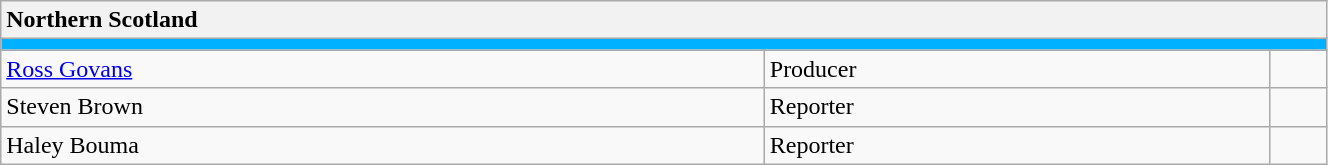<table class="wikitable collapsible collapsed"  style="width:70%;">
<tr>
<th colspan="3" style="text-align:left;">Northern Scotland</th>
</tr>
<tr style="background:#00B1FF;">
<td colspan="3"></td>
</tr>
<tr>
<td><a href='#'>Ross Govans</a></td>
<td>Producer</td>
<td></td>
</tr>
<tr>
<td>Steven Brown</td>
<td>Reporter</td>
<td></td>
</tr>
<tr>
<td>Haley Bouma</td>
<td>Reporter</td>
<td></td>
</tr>
</table>
